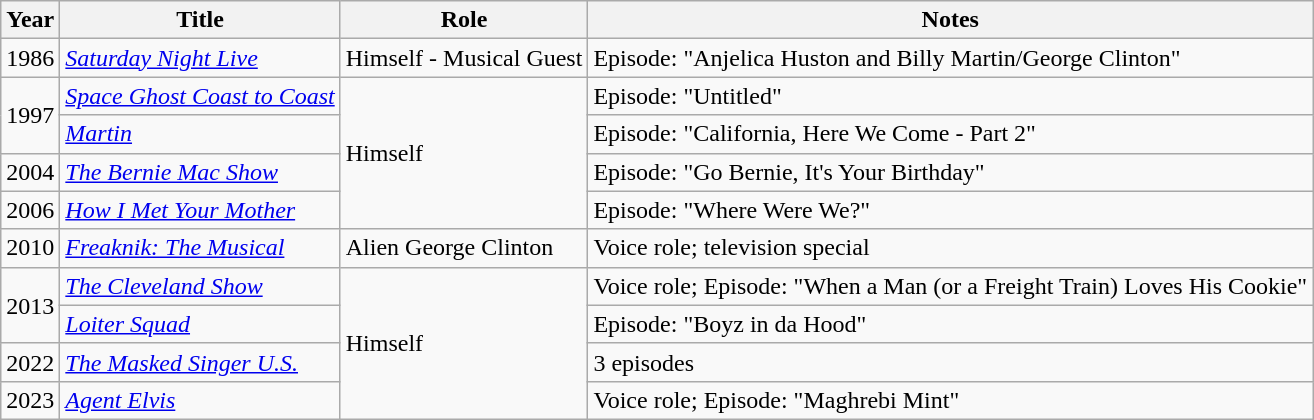<table class="wikitable sortable">
<tr>
<th>Year</th>
<th>Title</th>
<th>Role</th>
<th>Notes</th>
</tr>
<tr>
<td>1986</td>
<td><em><a href='#'>Saturday Night Live</a></em></td>
<td>Himself - Musical Guest</td>
<td>Episode: "Anjelica Huston and Billy Martin/George Clinton"</td>
</tr>
<tr>
<td rowspan="2">1997</td>
<td><em><a href='#'>Space Ghost Coast to Coast</a></em></td>
<td rowspan="4">Himself</td>
<td>Episode: "Untitled"</td>
</tr>
<tr>
<td><em><a href='#'>Martin</a></em></td>
<td>Episode: "California, Here We Come - Part 2"</td>
</tr>
<tr>
<td>2004</td>
<td><em><a href='#'>The Bernie Mac Show</a></em></td>
<td>Episode: "Go Bernie, It's Your Birthday"</td>
</tr>
<tr>
<td>2006</td>
<td><em><a href='#'>How I Met Your Mother</a></em></td>
<td>Episode: "Where Were We?"</td>
</tr>
<tr>
<td>2010</td>
<td><em><a href='#'>Freaknik: The Musical</a></em></td>
<td>Alien George Clinton</td>
<td>Voice role; television special</td>
</tr>
<tr>
<td rowspan="2">2013</td>
<td><em><a href='#'>The Cleveland Show</a></em></td>
<td rowspan="4">Himself</td>
<td>Voice role; Episode: "When a Man (or a Freight Train) Loves His Cookie"</td>
</tr>
<tr>
<td><em><a href='#'>Loiter Squad</a></em></td>
<td>Episode: "Boyz in da Hood"</td>
</tr>
<tr>
<td>2022</td>
<td><em><a href='#'>The Masked Singer U.S.</a></em></td>
<td>3 episodes</td>
</tr>
<tr>
<td>2023</td>
<td><em><a href='#'>Agent Elvis</a></em></td>
<td>Voice role; Episode: "Maghrebi Mint"</td>
</tr>
</table>
